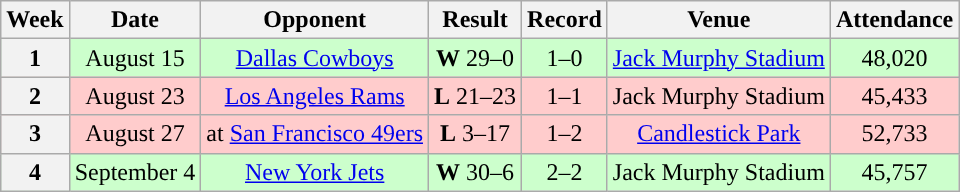<table class="wikitable" style="text-align:center">
<tr>
<th>Week</th>
<th>Date</th>
<th>Opponent</th>
<th>Result</th>
<th>Record</th>
<th>Venue</th>
<th>Attendance</th>
</tr>
<tr style="background: #cfc;">
<th>1</th>
<td>August 15</td>
<td><a href='#'>Dallas Cowboys</a></td>
<td><strong>W</strong> 29–0</td>
<td>1–0</td>
<td><a href='#'>Jack Murphy Stadium</a></td>
<td>48,020</td>
</tr>
<tr style="background: #fcc;">
<th>2</th>
<td>August 23</td>
<td><a href='#'>Los Angeles Rams</a></td>
<td><strong>L</strong> 21–23</td>
<td>1–1</td>
<td>Jack Murphy Stadium</td>
<td>45,433</td>
</tr>
<tr style="background: #fcc;">
<th>3</th>
<td>August 27</td>
<td>at <a href='#'>San Francisco 49ers</a></td>
<td><strong>L</strong> 3–17</td>
<td>1–2</td>
<td><a href='#'>Candlestick Park</a></td>
<td>52,733</td>
</tr>
<tr style="background: #cfc;">
<th>4</th>
<td>September 4</td>
<td><a href='#'>New York Jets</a></td>
<td><strong>W</strong> 30–6</td>
<td>2–2</td>
<td>Jack Murphy Stadium</td>
<td>45,757</td>
</tr>
</table>
